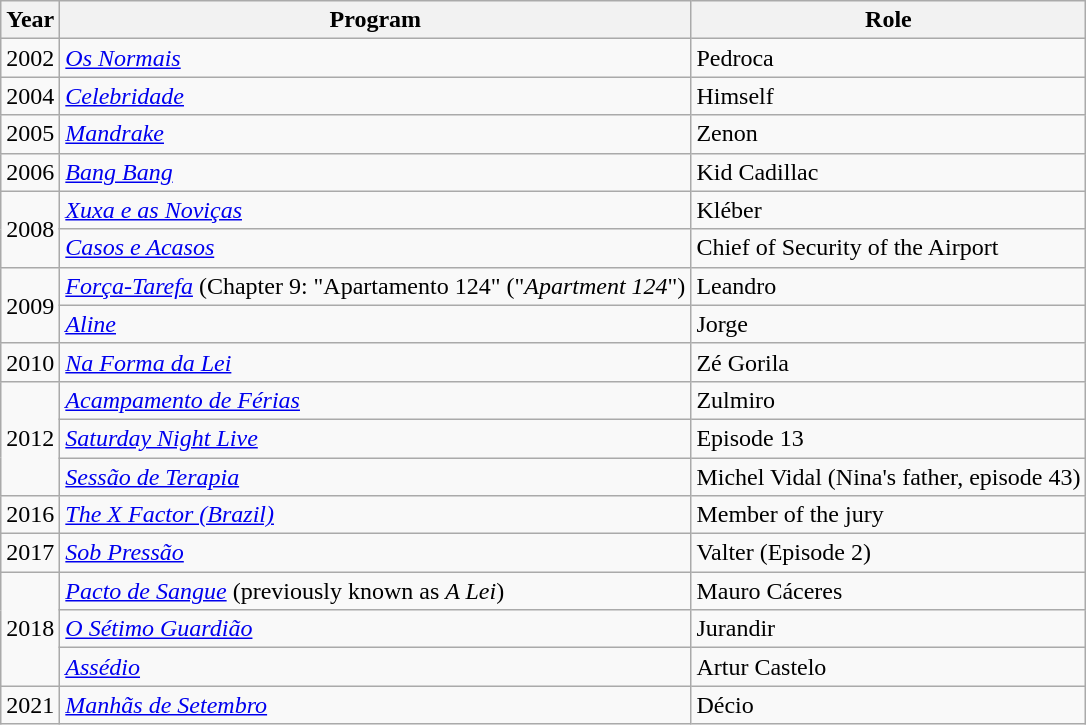<table class="wikitable">
<tr>
<th>Year</th>
<th>Program</th>
<th>Role</th>
</tr>
<tr>
<td rowspan="1">2002</td>
<td><em><a href='#'>Os Normais</a></em></td>
<td>Pedroca</td>
</tr>
<tr>
<td rowspan="1">2004</td>
<td><em><a href='#'>Celebridade</a></em></td>
<td>Himself</td>
</tr>
<tr>
<td rowspan="1">2005</td>
<td><em><a href='#'>Mandrake</a></em></td>
<td>Zenon</td>
</tr>
<tr>
<td rowspan="1">2006</td>
<td><em><a href='#'>Bang Bang</a></em></td>
<td>Kid Cadillac</td>
</tr>
<tr>
<td rowspan="2">2008</td>
<td><em><a href='#'>Xuxa e as Noviças</a></em></td>
<td>Kléber</td>
</tr>
<tr>
<td><em><a href='#'>Casos e Acasos</a></em></td>
<td>Chief of Security of the Airport</td>
</tr>
<tr>
<td rowspan="2">2009</td>
<td><em><a href='#'>Força-Tarefa</a></em> (Chapter 9: "Apartamento 124" ("<em>Apartment 124</em>")</td>
<td>Leandro</td>
</tr>
<tr>
<td><em><a href='#'>Aline</a></em></td>
<td>Jorge</td>
</tr>
<tr>
<td rowspan="1">2010</td>
<td><em><a href='#'>Na Forma da Lei</a></em></td>
<td>Zé Gorila</td>
</tr>
<tr>
<td rowspan="3">2012</td>
<td><em><a href='#'>Acampamento de Férias</a></em></td>
<td>Zulmiro</td>
</tr>
<tr>
<td><em><a href='#'>Saturday Night Live</a></em></td>
<td>Episode 13</td>
</tr>
<tr>
<td><em><a href='#'>Sessão de Terapia</a></em></td>
<td>Michel Vidal (Nina's father, episode 43)</td>
</tr>
<tr>
<td>2016</td>
<td><em><a href='#'>The X Factor (Brazil)</a></em></td>
<td>Member of the jury</td>
</tr>
<tr>
<td>2017</td>
<td><em><a href='#'>Sob Pressão</a></em></td>
<td>Valter (Episode 2)</td>
</tr>
<tr>
<td rowspan="3">2018</td>
<td><em><a href='#'>Pacto de Sangue</a></em> (previously known as <em>A Lei</em>)</td>
<td>Mauro Cáceres</td>
</tr>
<tr>
<td><em><a href='#'>O Sétimo Guardião</a></em></td>
<td>Jurandir</td>
</tr>
<tr>
<td><em><a href='#'>Assédio</a></em></td>
<td>Artur Castelo</td>
</tr>
<tr>
<td>2021</td>
<td><em><a href='#'>Manhãs de Setembro</a></em></td>
<td>Décio</td>
</tr>
</table>
